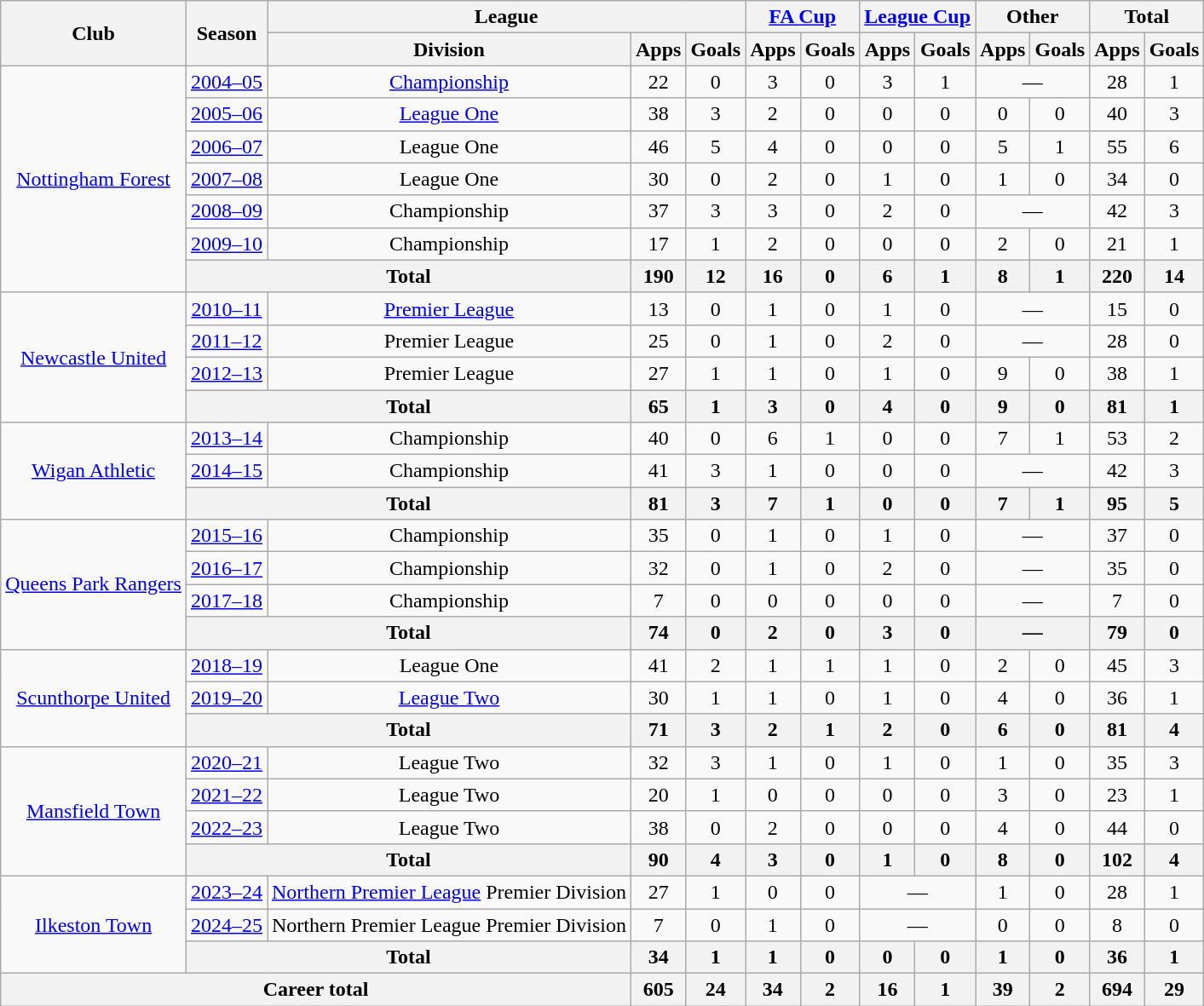<table class=wikitable style="text-align: center">
<tr>
<th rowspan=2>Club</th>
<th rowspan=2>Season</th>
<th colspan=3>League</th>
<th colspan=2><a href='#'>FA Cup</a></th>
<th colspan=2><a href='#'>League Cup</a></th>
<th colspan=2>Other</th>
<th colspan=2>Total</th>
</tr>
<tr>
<th>Division</th>
<th>Apps</th>
<th>Goals</th>
<th>Apps</th>
<th>Goals</th>
<th>Apps</th>
<th>Goals</th>
<th>Apps</th>
<th>Goals</th>
<th>Apps</th>
<th>Goals</th>
</tr>
<tr>
<td rowspan=7><a href='#'>Nottingham Forest</a></td>
<td><a href='#'>2004–05</a></td>
<td><a href='#'>Championship</a></td>
<td>22</td>
<td>0</td>
<td>3</td>
<td>0</td>
<td>3</td>
<td>1</td>
<td colspan=2>—</td>
<td>28</td>
<td>1</td>
</tr>
<tr>
<td><a href='#'>2005–06</a></td>
<td><a href='#'>League One</a></td>
<td>38</td>
<td>3</td>
<td>2</td>
<td>0</td>
<td>0</td>
<td>0</td>
<td>0</td>
<td>0</td>
<td>40</td>
<td>3</td>
</tr>
<tr>
<td><a href='#'>2006–07</a></td>
<td>League One</td>
<td>46</td>
<td>5</td>
<td>4</td>
<td>0</td>
<td>0</td>
<td>0</td>
<td>5</td>
<td>1</td>
<td>55</td>
<td>6</td>
</tr>
<tr>
<td><a href='#'>2007–08</a></td>
<td>League One</td>
<td>30</td>
<td>0</td>
<td>2</td>
<td>0</td>
<td>1</td>
<td>0</td>
<td>1</td>
<td>0</td>
<td>34</td>
<td>0</td>
</tr>
<tr>
<td><a href='#'>2008–09</a></td>
<td>Championship</td>
<td>37</td>
<td>3</td>
<td>3</td>
<td>0</td>
<td>2</td>
<td>0</td>
<td colspan=2>—</td>
<td>42</td>
<td>3</td>
</tr>
<tr>
<td><a href='#'>2009–10</a></td>
<td>Championship</td>
<td>17</td>
<td>1</td>
<td>2</td>
<td>0</td>
<td>0</td>
<td>0</td>
<td>2</td>
<td>0</td>
<td>21</td>
<td>1</td>
</tr>
<tr>
<th colspan=2>Total</th>
<th>190</th>
<th>12</th>
<th>16</th>
<th>0</th>
<th>6</th>
<th>1</th>
<th>8</th>
<th>1</th>
<th>220</th>
<th>14</th>
</tr>
<tr>
<td rowspan=4><a href='#'>Newcastle United</a></td>
<td><a href='#'>2010–11</a></td>
<td><a href='#'>Premier League</a></td>
<td>13</td>
<td>0</td>
<td>1</td>
<td>0</td>
<td>1</td>
<td>0</td>
<td colspan=2>—</td>
<td>15</td>
<td>0</td>
</tr>
<tr>
<td><a href='#'>2011–12</a></td>
<td>Premier League</td>
<td>25</td>
<td>0</td>
<td>1</td>
<td>0</td>
<td>2</td>
<td>0</td>
<td colspan=2>—</td>
<td>28</td>
<td>0</td>
</tr>
<tr>
<td><a href='#'>2012–13</a></td>
<td>Premier League</td>
<td>27</td>
<td>1</td>
<td>1</td>
<td>0</td>
<td>1</td>
<td>0</td>
<td>9</td>
<td>0</td>
<td>38</td>
<td>1</td>
</tr>
<tr>
<th colspan=2>Total</th>
<th>65</th>
<th>1</th>
<th>3</th>
<th>0</th>
<th>4</th>
<th>0</th>
<th>9</th>
<th>0</th>
<th>81</th>
<th>1</th>
</tr>
<tr>
<td rowspan=3><a href='#'>Wigan Athletic</a></td>
<td><a href='#'>2013–14</a></td>
<td>Championship</td>
<td>40</td>
<td>0</td>
<td>6</td>
<td>1</td>
<td>0</td>
<td>0</td>
<td>7</td>
<td>1</td>
<td>53</td>
<td>2</td>
</tr>
<tr>
<td><a href='#'>2014–15</a></td>
<td>Championship</td>
<td>41</td>
<td>3</td>
<td>1</td>
<td>0</td>
<td>0</td>
<td>0</td>
<td colspan=2>—</td>
<td>42</td>
<td>3</td>
</tr>
<tr>
<th colspan=2>Total</th>
<th>81</th>
<th>3</th>
<th>7</th>
<th>1</th>
<th>0</th>
<th>0</th>
<th>7</th>
<th>1</th>
<th>95</th>
<th>5</th>
</tr>
<tr>
<td rowspan=4><a href='#'>Queens Park Rangers</a></td>
<td><a href='#'>2015–16</a></td>
<td>Championship</td>
<td>35</td>
<td>0</td>
<td>1</td>
<td>0</td>
<td>1</td>
<td>0</td>
<td colspan=2>—</td>
<td>37</td>
<td>0</td>
</tr>
<tr>
<td><a href='#'>2016–17</a></td>
<td>Championship</td>
<td>32</td>
<td>0</td>
<td>1</td>
<td>0</td>
<td>2</td>
<td>0</td>
<td colspan=2>—</td>
<td>35</td>
<td>0</td>
</tr>
<tr>
<td><a href='#'>2017–18</a></td>
<td>Championship</td>
<td>7</td>
<td>0</td>
<td>0</td>
<td>0</td>
<td>0</td>
<td>0</td>
<td colspan=2>—</td>
<td>7</td>
<td>0</td>
</tr>
<tr>
<th colspan=2>Total</th>
<th>74</th>
<th>0</th>
<th>2</th>
<th>0</th>
<th>3</th>
<th>0</th>
<th colspan=2>—</th>
<th>79</th>
<th>0</th>
</tr>
<tr>
<td rowspan=3><a href='#'>Scunthorpe United</a></td>
<td><a href='#'>2018–19</a></td>
<td>League One</td>
<td>41</td>
<td>2</td>
<td>1</td>
<td>1</td>
<td>1</td>
<td>0</td>
<td>2</td>
<td>0</td>
<td>45</td>
<td>3</td>
</tr>
<tr>
<td><a href='#'>2019–20</a></td>
<td><a href='#'>League Two</a></td>
<td>30</td>
<td>1</td>
<td>1</td>
<td>0</td>
<td>1</td>
<td>0</td>
<td>4</td>
<td>0</td>
<td>36</td>
<td>1</td>
</tr>
<tr>
<th colspan=2>Total</th>
<th>71</th>
<th>3</th>
<th>2</th>
<th>1</th>
<th>2</th>
<th>0</th>
<th>6</th>
<th>0</th>
<th>81</th>
<th>4</th>
</tr>
<tr>
<td rowspan="4"><a href='#'>Mansfield Town</a></td>
<td><a href='#'>2020–21</a></td>
<td>League Two</td>
<td>32</td>
<td>3</td>
<td>1</td>
<td>0</td>
<td>1</td>
<td>0</td>
<td>1</td>
<td>0</td>
<td>35</td>
<td>3</td>
</tr>
<tr>
<td><a href='#'>2021–22</a></td>
<td>League Two</td>
<td>20</td>
<td>1</td>
<td>0</td>
<td>0</td>
<td>0</td>
<td>0</td>
<td>3</td>
<td>0</td>
<td>23</td>
<td>1</td>
</tr>
<tr>
<td><a href='#'>2022–23</a></td>
<td>League Two</td>
<td>38</td>
<td>0</td>
<td>2</td>
<td>0</td>
<td>0</td>
<td>0</td>
<td>4</td>
<td>0</td>
<td>44</td>
<td>0</td>
</tr>
<tr>
<th colspan="2">Total</th>
<th>90</th>
<th>4</th>
<th>3</th>
<th>0</th>
<th>1</th>
<th>0</th>
<th>8</th>
<th>0</th>
<th>102</th>
<th>4</th>
</tr>
<tr>
<td rowspan="3"><a href='#'>Ilkeston Town</a></td>
<td><a href='#'>2023–24</a></td>
<td><a href='#'>Northern Premier League</a> Premier Division</td>
<td>27</td>
<td>1</td>
<td>0</td>
<td>0</td>
<td colspan="2">—</td>
<td>1</td>
<td>0</td>
<td>28</td>
<td>1</td>
</tr>
<tr>
<td><a href='#'>2024–25</a></td>
<td>Northern Premier League Premier Division</td>
<td>7</td>
<td>0</td>
<td>1</td>
<td>0</td>
<td colspan="2">—</td>
<td>0</td>
<td>0</td>
<td>8</td>
<td>0</td>
</tr>
<tr>
<th colspan="2">Total</th>
<th>34</th>
<th>1</th>
<th>1</th>
<th>0</th>
<th>0</th>
<th>0</th>
<th>1</th>
<th>0</th>
<th>36</th>
<th>1</th>
</tr>
<tr>
<th colspan=3>Career total</th>
<th>605</th>
<th>24</th>
<th>34</th>
<th>2</th>
<th>16</th>
<th>1</th>
<th>39</th>
<th>2</th>
<th>694</th>
<th>29</th>
</tr>
</table>
